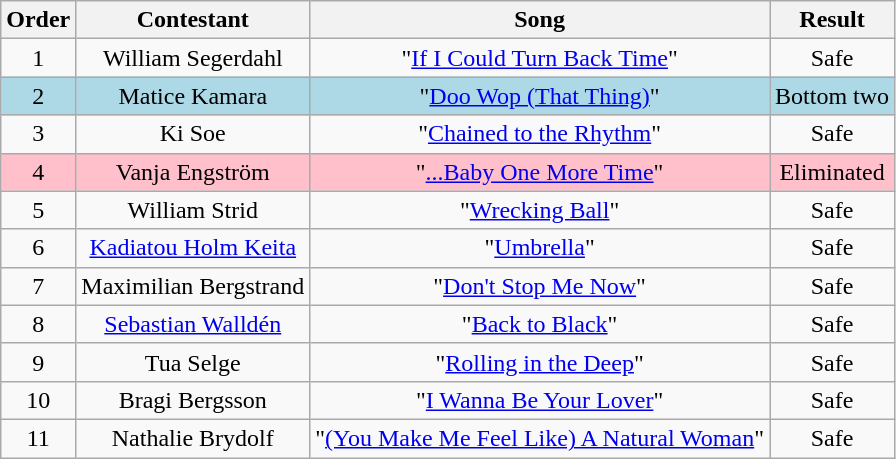<table class="wikitable plainrowheaders" style="text-align:center;">
<tr>
<th scope="col">Order</th>
<th scope="col">Contestant</th>
<th scope="col">Song</th>
<th scope="col">Result</th>
</tr>
<tr>
<td>1</td>
<td scope="row">William Segerdahl</td>
<td>"<a href='#'>If I Could Turn Back Time</a>"</td>
<td>Safe</td>
</tr>
<tr style="background:lightblue;">
<td>2</td>
<td scope="row">Matice Kamara</td>
<td>"<a href='#'>Doo Wop (That Thing)</a>"</td>
<td>Bottom two</td>
</tr>
<tr>
<td>3</td>
<td scope="row">Ki Soe</td>
<td>"<a href='#'>Chained to the Rhythm</a>"</td>
<td>Safe</td>
</tr>
<tr style="background:pink;">
<td>4</td>
<td scope="row">Vanja Engström</td>
<td>"<a href='#'>...Baby One More Time</a>"</td>
<td>Eliminated</td>
</tr>
<tr>
<td>5</td>
<td scope="row">William Strid</td>
<td>"<a href='#'>Wrecking Ball</a>"</td>
<td>Safe</td>
</tr>
<tr>
<td>6</td>
<td scope="row"><a href='#'>Kadiatou Holm Keita</a></td>
<td>"<a href='#'>Umbrella</a>"</td>
<td>Safe</td>
</tr>
<tr>
<td>7</td>
<td scope="row">Maximilian Bergstrand</td>
<td>"<a href='#'>Don't Stop Me Now</a>"</td>
<td>Safe</td>
</tr>
<tr>
<td>8</td>
<td scope="row"><a href='#'>Sebastian Walldén</a></td>
<td>"<a href='#'>Back to Black</a>"</td>
<td>Safe</td>
</tr>
<tr>
<td>9</td>
<td scope="row">Tua Selge</td>
<td>"<a href='#'>Rolling in the Deep</a>"</td>
<td>Safe</td>
</tr>
<tr>
<td>10</td>
<td scope="row">Bragi Bergsson</td>
<td>"<a href='#'>I Wanna Be Your Lover</a>"</td>
<td>Safe</td>
</tr>
<tr>
<td>11</td>
<td scope="row">Nathalie Brydolf</td>
<td>"<a href='#'>(You Make Me Feel Like) A Natural Woman</a>"</td>
<td>Safe</td>
</tr>
</table>
